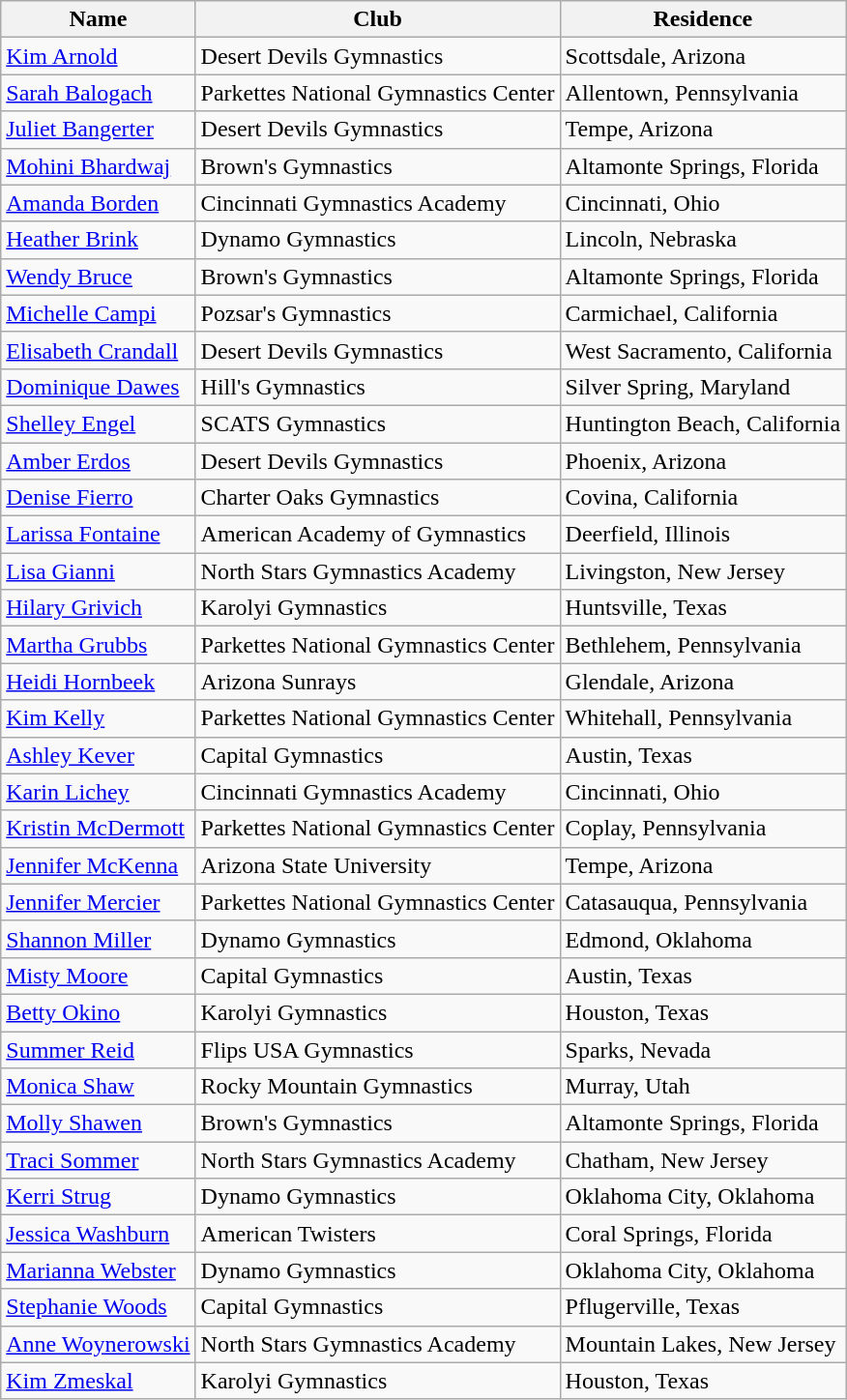<table class="wikitable">
<tr>
<th>Name</th>
<th>Club</th>
<th>Residence</th>
</tr>
<tr>
<td><a href='#'>Kim Arnold</a></td>
<td>Desert Devils Gymnastics</td>
<td>Scottsdale, Arizona</td>
</tr>
<tr>
<td><a href='#'>Sarah Balogach</a></td>
<td>Parkettes National Gymnastics Center</td>
<td>Allentown, Pennsylvania</td>
</tr>
<tr>
<td><a href='#'>Juliet Bangerter</a></td>
<td>Desert Devils Gymnastics</td>
<td>Tempe, Arizona</td>
</tr>
<tr>
<td><a href='#'>Mohini Bhardwaj</a></td>
<td>Brown's Gymnastics</td>
<td>Altamonte Springs, Florida</td>
</tr>
<tr>
<td><a href='#'>Amanda Borden</a></td>
<td>Cincinnati Gymnastics Academy</td>
<td>Cincinnati, Ohio</td>
</tr>
<tr>
<td><a href='#'>Heather Brink</a></td>
<td>Dynamo Gymnastics</td>
<td>Lincoln, Nebraska</td>
</tr>
<tr>
<td><a href='#'>Wendy Bruce</a></td>
<td>Brown's Gymnastics</td>
<td>Altamonte Springs, Florida</td>
</tr>
<tr>
<td><a href='#'>Michelle Campi</a></td>
<td>Pozsar's Gymnastics</td>
<td>Carmichael, California</td>
</tr>
<tr>
<td><a href='#'>Elisabeth Crandall</a></td>
<td>Desert Devils Gymnastics</td>
<td>West Sacramento, California</td>
</tr>
<tr>
<td><a href='#'>Dominique Dawes</a></td>
<td>Hill's Gymnastics</td>
<td>Silver Spring, Maryland</td>
</tr>
<tr>
<td><a href='#'>Shelley Engel</a></td>
<td>SCATS Gymnastics</td>
<td>Huntington Beach, California</td>
</tr>
<tr>
<td><a href='#'>Amber Erdos</a></td>
<td>Desert Devils Gymnastics</td>
<td>Phoenix, Arizona</td>
</tr>
<tr>
<td><a href='#'>Denise Fierro</a></td>
<td>Charter Oaks Gymnastics</td>
<td>Covina, California</td>
</tr>
<tr>
<td><a href='#'>Larissa Fontaine</a></td>
<td>American Academy of Gymnastics</td>
<td>Deerfield, Illinois</td>
</tr>
<tr>
<td><a href='#'>Lisa Gianni</a></td>
<td>North Stars Gymnastics Academy</td>
<td>Livingston, New Jersey</td>
</tr>
<tr>
<td><a href='#'>Hilary Grivich</a></td>
<td>Karolyi Gymnastics</td>
<td>Huntsville, Texas</td>
</tr>
<tr>
<td><a href='#'>Martha Grubbs</a></td>
<td>Parkettes National Gymnastics Center</td>
<td>Bethlehem, Pennsylvania</td>
</tr>
<tr>
<td><a href='#'>Heidi Hornbeek</a></td>
<td>Arizona Sunrays</td>
<td>Glendale, Arizona</td>
</tr>
<tr>
<td><a href='#'>Kim Kelly</a></td>
<td>Parkettes National Gymnastics Center</td>
<td>Whitehall, Pennsylvania</td>
</tr>
<tr>
<td><a href='#'>Ashley Kever</a></td>
<td>Capital Gymnastics</td>
<td>Austin, Texas</td>
</tr>
<tr>
<td><a href='#'>Karin Lichey</a></td>
<td>Cincinnati Gymnastics Academy</td>
<td>Cincinnati, Ohio</td>
</tr>
<tr>
<td><a href='#'>Kristin McDermott</a></td>
<td>Parkettes National Gymnastics Center</td>
<td>Coplay, Pennsylvania</td>
</tr>
<tr>
<td><a href='#'>Jennifer McKenna</a></td>
<td>Arizona State University</td>
<td>Tempe, Arizona</td>
</tr>
<tr>
<td><a href='#'>Jennifer Mercier</a></td>
<td>Parkettes National Gymnastics Center</td>
<td>Catasauqua, Pennsylvania</td>
</tr>
<tr>
<td><a href='#'>Shannon Miller</a></td>
<td>Dynamo Gymnastics</td>
<td>Edmond, Oklahoma</td>
</tr>
<tr>
<td><a href='#'>Misty Moore</a></td>
<td>Capital Gymnastics</td>
<td>Austin, Texas</td>
</tr>
<tr>
<td><a href='#'>Betty Okino</a></td>
<td>Karolyi Gymnastics</td>
<td>Houston, Texas</td>
</tr>
<tr>
<td><a href='#'>Summer Reid</a></td>
<td>Flips USA Gymnastics</td>
<td>Sparks, Nevada</td>
</tr>
<tr>
<td><a href='#'>Monica Shaw</a></td>
<td>Rocky Mountain Gymnastics</td>
<td>Murray, Utah</td>
</tr>
<tr>
<td><a href='#'>Molly Shawen</a></td>
<td>Brown's Gymnastics</td>
<td>Altamonte Springs, Florida</td>
</tr>
<tr>
<td><a href='#'>Traci Sommer</a></td>
<td>North Stars Gymnastics Academy</td>
<td>Chatham, New Jersey</td>
</tr>
<tr>
<td><a href='#'>Kerri Strug</a></td>
<td>Dynamo Gymnastics</td>
<td>Oklahoma City, Oklahoma</td>
</tr>
<tr>
<td><a href='#'>Jessica Washburn</a></td>
<td>American Twisters</td>
<td>Coral Springs, Florida</td>
</tr>
<tr>
<td><a href='#'>Marianna Webster</a></td>
<td>Dynamo Gymnastics</td>
<td>Oklahoma City, Oklahoma</td>
</tr>
<tr>
<td><a href='#'>Stephanie Woods</a></td>
<td>Capital Gymnastics</td>
<td>Pflugerville, Texas</td>
</tr>
<tr>
<td><a href='#'>Anne Woynerowski</a></td>
<td>North Stars Gymnastics Academy</td>
<td>Mountain Lakes, New Jersey</td>
</tr>
<tr>
<td><a href='#'>Kim Zmeskal</a></td>
<td>Karolyi Gymnastics</td>
<td>Houston, Texas</td>
</tr>
</table>
